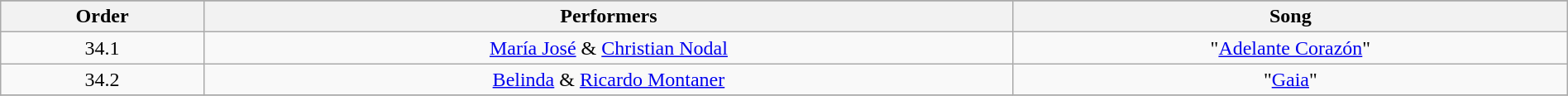<table class="wikitable" style="text-align:center; width:100%;">
<tr>
</tr>
<tr>
<th>Order</th>
<th>Performers</th>
<th>Song</th>
</tr>
<tr>
<td>34.1</td>
<td><a href='#'>María José</a> & <a href='#'>Christian Nodal</a></td>
<td>"<a href='#'>Adelante Corazón</a>"</td>
</tr>
<tr>
<td>34.2</td>
<td><a href='#'>Belinda</a> & <a href='#'>Ricardo Montaner</a></td>
<td>"<a href='#'>Gaia</a>"</td>
</tr>
<tr>
</tr>
</table>
